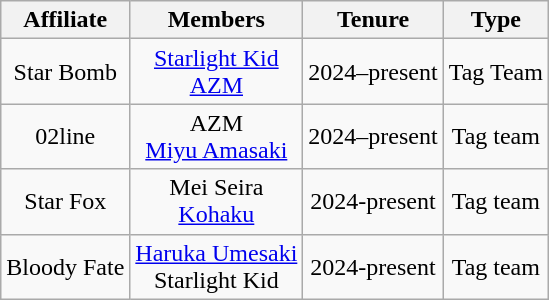<table class="wikitable sortable" style="text-align:center;">
<tr>
<th>Affiliate</th>
<th>Members</th>
<th>Tenure</th>
<th>Type</th>
</tr>
<tr>
<td>Star Bomb</td>
<td><a href='#'>Starlight Kid</a><br><a href='#'>AZM</a></td>
<td>2024–present</td>
<td>Tag Team</td>
</tr>
<tr>
<td>02line</td>
<td>AZM<br><a href='#'>Miyu Amasaki</a></td>
<td>2024–present</td>
<td>Tag team</td>
</tr>
<tr>
<td>Star Fox</td>
<td>Mei Seira<br><a href='#'>Kohaku</a></td>
<td>2024-present</td>
<td>Tag team</td>
</tr>
<tr>
<td>Bloody Fate</td>
<td><a href='#'>Haruka Umesaki</a><br>Starlight Kid</td>
<td>2024-present</td>
<td>Tag team</td>
</tr>
</table>
